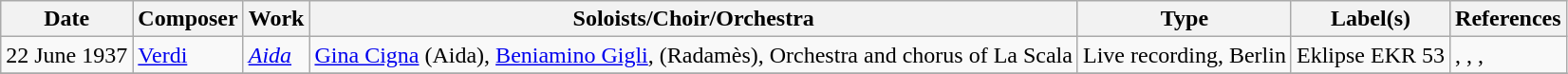<table class="wikitable">
<tr>
<th>Date</th>
<th>Composer</th>
<th>Work</th>
<th>Soloists/Choir/Orchestra</th>
<th>Type</th>
<th>Label(s)</th>
<th>References</th>
</tr>
<tr>
<td>22 June 1937</td>
<td><a href='#'>Verdi</a></td>
<td><em><a href='#'>Aida</a></em></td>
<td><a href='#'>Gina Cigna</a> (Aida), <a href='#'>Beniamino Gigli</a>, (Radamès), Orchestra and chorus of La Scala</td>
<td>Live recording, Berlin</td>
<td>Eklipse EKR 53</td>
<td>, , , </td>
</tr>
<tr>
</tr>
</table>
